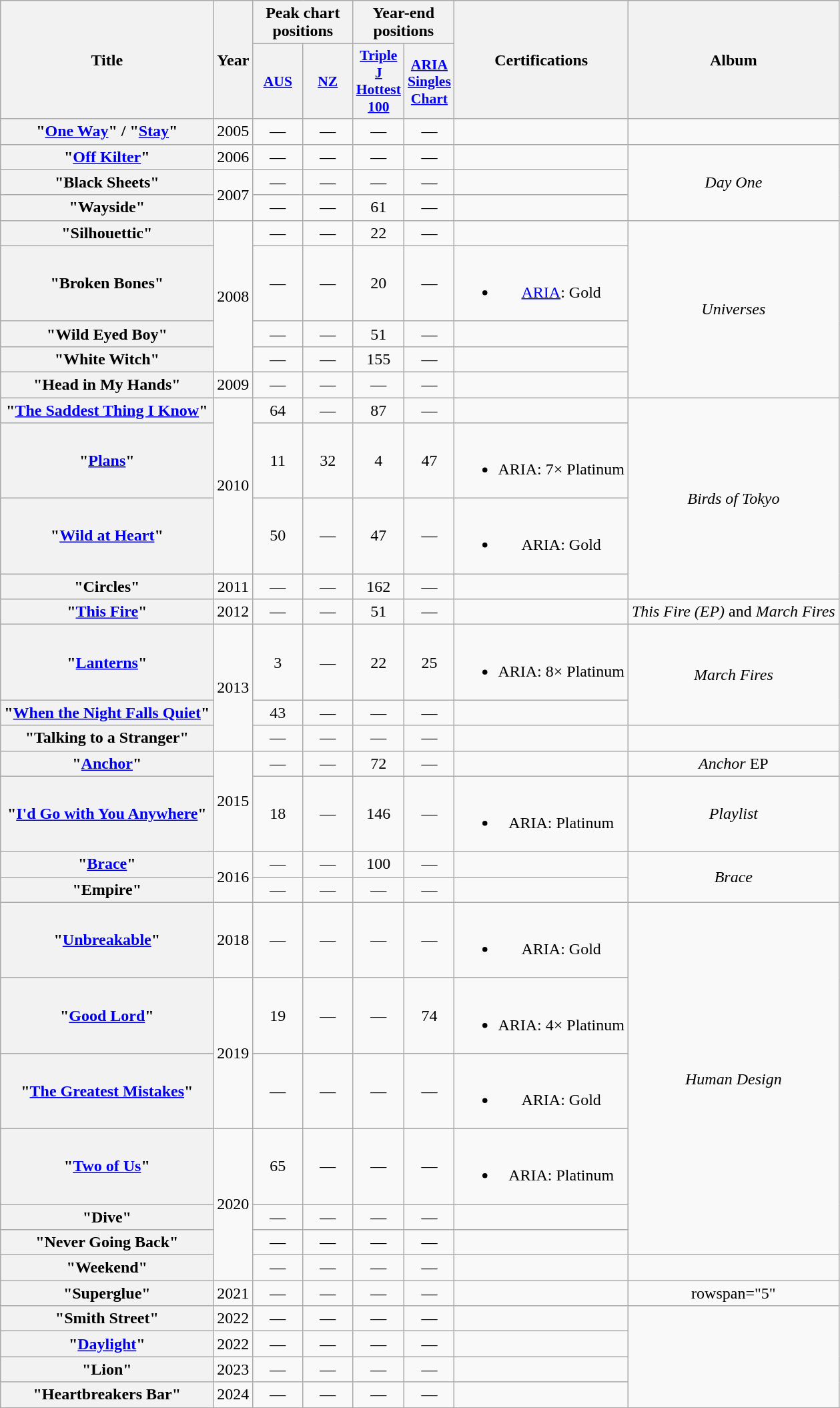<table class="wikitable plainrowheaders" style="text-align:center;">
<tr>
<th scope="col" rowspan="2">Title</th>
<th scope="col" rowspan="2">Year</th>
<th scope="col" colspan="2">Peak chart positions</th>
<th scope="col" colspan="2">Year-end positions</th>
<th scope="col" rowspan="2">Certifications</th>
<th scope="col" rowspan="2">Album</th>
</tr>
<tr>
<th scope="col" style="width:3em; font-size:90%;"><a href='#'>AUS</a><br></th>
<th scope="col" style="width:3em; font-size:90%;"><a href='#'>NZ</a><br></th>
<th scope="col" style="width:3em; font-size:90%;"><a href='#'>Triple J Hottest 100</a><br></th>
<th scope="col" style="width:3em; font-size:90%;"><a href='#'>ARIA Singles Chart</a><br></th>
</tr>
<tr>
<th scope="row">"<a href='#'>One Way</a>" / "<a href='#'>Stay</a>"</th>
<td>2005</td>
<td>—</td>
<td>—</td>
<td>—</td>
<td>—</td>
<td></td>
<td></td>
</tr>
<tr>
<th scope="row">"<a href='#'>Off Kilter</a>"</th>
<td>2006</td>
<td>—</td>
<td>—</td>
<td>—</td>
<td>—</td>
<td></td>
<td rowspan="3"><em>Day One</em></td>
</tr>
<tr>
<th scope="row">"Black Sheets"</th>
<td rowspan="2">2007</td>
<td>—</td>
<td>—</td>
<td>—</td>
<td>—</td>
<td></td>
</tr>
<tr>
<th scope="row">"Wayside"</th>
<td>—</td>
<td>—</td>
<td>61</td>
<td>—</td>
<td></td>
</tr>
<tr>
<th scope="row">"Silhouettic"</th>
<td rowspan="4">2008</td>
<td>—</td>
<td>—</td>
<td>22</td>
<td>—</td>
<td></td>
<td rowspan="5"><em>Universes</em></td>
</tr>
<tr>
<th scope="row">"Broken Bones"</th>
<td>—</td>
<td>—</td>
<td>20</td>
<td>—</td>
<td><br><ul><li><a href='#'>ARIA</a>: Gold</li></ul></td>
</tr>
<tr>
<th scope="row">"Wild Eyed Boy"</th>
<td>—</td>
<td>—</td>
<td>51</td>
<td>—</td>
<td></td>
</tr>
<tr>
<th scope="row">"White Witch"</th>
<td>—</td>
<td>—</td>
<td>155</td>
<td>—</td>
<td></td>
</tr>
<tr>
<th scope="row">"Head in My Hands"</th>
<td>2009</td>
<td>—</td>
<td>—</td>
<td>—</td>
<td>—</td>
<td></td>
</tr>
<tr>
<th scope="row">"<a href='#'>The Saddest Thing I Know</a>"</th>
<td rowspan="3">2010</td>
<td>64</td>
<td>—</td>
<td>87</td>
<td>—</td>
<td></td>
<td rowspan="4"><em>Birds of Tokyo</em></td>
</tr>
<tr>
<th scope="row">"<a href='#'>Plans</a>"</th>
<td>11</td>
<td>32</td>
<td>4</td>
<td>47</td>
<td><br><ul><li>ARIA: 7× Platinum</li></ul></td>
</tr>
<tr>
<th scope="row">"<a href='#'>Wild at Heart</a>"</th>
<td>50</td>
<td>—</td>
<td>47</td>
<td>—</td>
<td><br><ul><li>ARIA: Gold</li></ul></td>
</tr>
<tr>
<th scope="row">"Circles"</th>
<td>2011</td>
<td>—</td>
<td>—</td>
<td>162</td>
<td>—</td>
<td></td>
</tr>
<tr>
<th scope="row">"<a href='#'>This Fire</a>"</th>
<td>2012</td>
<td>—</td>
<td>—</td>
<td>51</td>
<td>—</td>
<td></td>
<td><em>This Fire (EP)</em> and <em>March Fires</em></td>
</tr>
<tr>
<th scope="row">"<a href='#'>Lanterns</a>"</th>
<td rowspan="3">2013</td>
<td>3</td>
<td>—</td>
<td>22</td>
<td>25</td>
<td><br><ul><li>ARIA: 8× Platinum</li></ul></td>
<td rowspan="2"><em>March Fires</em></td>
</tr>
<tr>
<th scope="row">"<a href='#'>When the Night Falls Quiet</a>"</th>
<td>43</td>
<td>—</td>
<td>—</td>
<td>—</td>
<td></td>
</tr>
<tr>
<th scope="row">"Talking to a Stranger"</th>
<td>—</td>
<td>—</td>
<td>—</td>
<td>—</td>
<td></td>
<td></td>
</tr>
<tr>
<th scope="row">"<a href='#'>Anchor</a>"</th>
<td rowspan="2">2015</td>
<td>—</td>
<td>—</td>
<td>72</td>
<td>—</td>
<td></td>
<td><em>Anchor</em> EP</td>
</tr>
<tr>
<th scope="row">"<a href='#'>I'd Go with You Anywhere</a>"</th>
<td>18</td>
<td>—</td>
<td>146</td>
<td>—</td>
<td><br><ul><li>ARIA: Platinum</li></ul></td>
<td><em>Playlist</em></td>
</tr>
<tr>
<th scope="row">"<a href='#'>Brace</a>"</th>
<td rowspan="2">2016</td>
<td>—</td>
<td>—</td>
<td>100</td>
<td>—</td>
<td></td>
<td rowspan="2"><em>Brace</em></td>
</tr>
<tr>
<th scope="row">"Empire"</th>
<td>—</td>
<td>—</td>
<td>—</td>
<td>—</td>
<td></td>
</tr>
<tr>
<th scope="row">"<a href='#'>Unbreakable</a>"</th>
<td>2018</td>
<td>—</td>
<td style="text-align:center;">—</td>
<td>—</td>
<td>—</td>
<td><br><ul><li>ARIA: Gold</li></ul></td>
<td rowspan="6"><em>Human Design</em></td>
</tr>
<tr>
<th scope="row">"<a href='#'>Good Lord</a>"</th>
<td rowspan="2">2019</td>
<td>19</td>
<td>—</td>
<td>—</td>
<td>74</td>
<td><br><ul><li>ARIA: 4× Platinum</li></ul></td>
</tr>
<tr>
<th scope="row">"<a href='#'>The Greatest Mistakes</a>"</th>
<td>—</td>
<td>—</td>
<td>—</td>
<td>—</td>
<td><br><ul><li>ARIA: Gold</li></ul></td>
</tr>
<tr>
<th scope="row">"<a href='#'>Two of Us</a>"</th>
<td rowspan="4">2020</td>
<td>65</td>
<td>—</td>
<td>—</td>
<td>—</td>
<td><br><ul><li>ARIA: Platinum</li></ul></td>
</tr>
<tr>
<th scope="row">"Dive"</th>
<td>—</td>
<td>—</td>
<td>—</td>
<td>—</td>
<td></td>
</tr>
<tr>
<th scope="row">"Never Going Back"</th>
<td>—</td>
<td>—</td>
<td>—</td>
<td>—</td>
<td></td>
</tr>
<tr>
<th scope="row">"Weekend"</th>
<td>—</td>
<td>—</td>
<td>—</td>
<td>—</td>
<td></td>
<td></td>
</tr>
<tr>
<th scope="row">"Superglue" <br></th>
<td>2021</td>
<td>—</td>
<td>—</td>
<td>—</td>
<td>—</td>
<td></td>
<td>rowspan="5" </td>
</tr>
<tr>
<th scope="row">"Smith Street"</th>
<td>2022</td>
<td>—</td>
<td>—</td>
<td>—</td>
<td>—</td>
<td></td>
</tr>
<tr>
<th scope="row">"<a href='#'>Daylight</a>"</th>
<td>2022</td>
<td>—</td>
<td>—</td>
<td>—</td>
<td>—</td>
<td></td>
</tr>
<tr>
<th scope="row">"Lion"</th>
<td>2023</td>
<td>—</td>
<td>—</td>
<td>—</td>
<td>—</td>
<td></td>
</tr>
<tr>
<th scope="row">"Heartbreakers Bar"</th>
<td>2024</td>
<td>—</td>
<td>—</td>
<td>—</td>
<td>—</td>
<td></td>
</tr>
<tr>
</tr>
</table>
